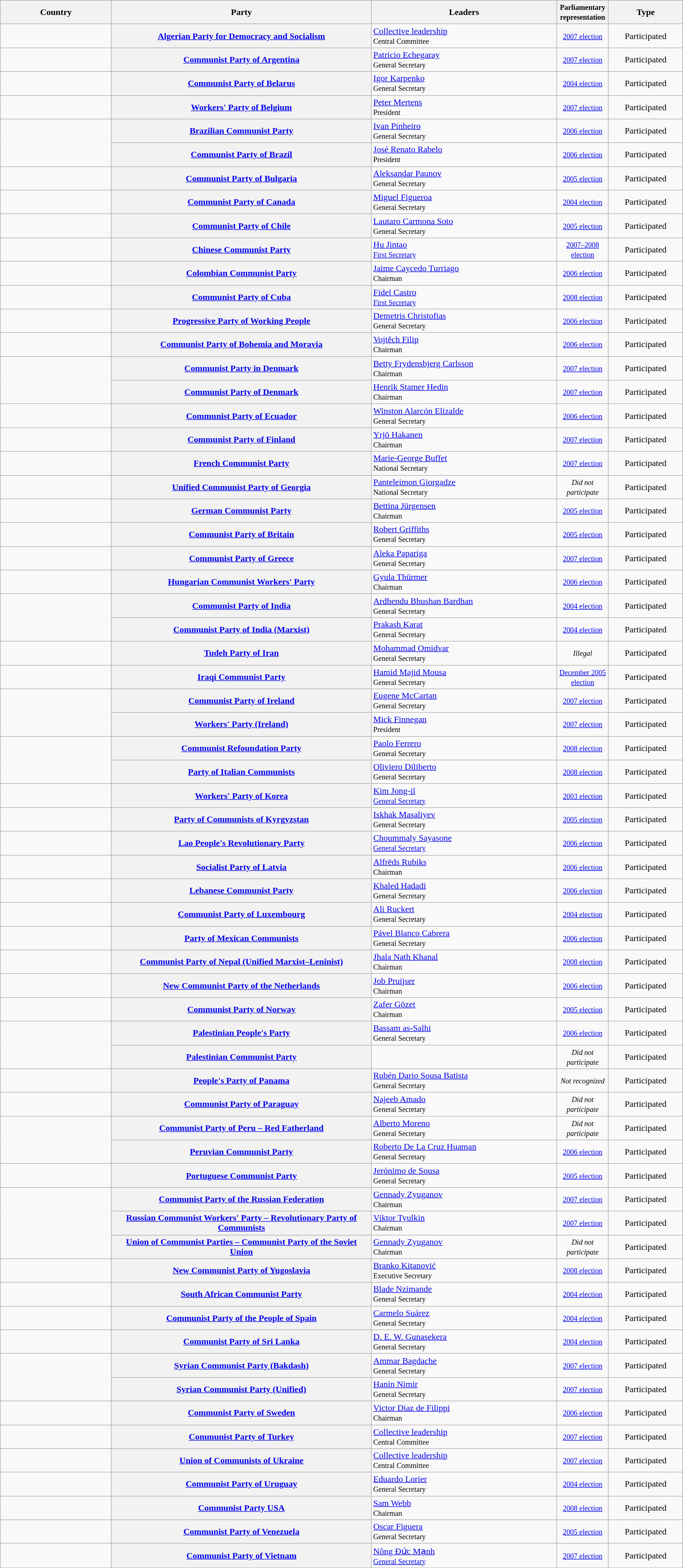<table class="wikitable mw-collapsible mw-collapsed">
<tr>
<th width="15%" scope="col" class=unsortable>Country</th>
<th width="35%" scope="col">Party</th>
<th width="25%" scope="col" class=unsortable>Leaders</th>
<th width="4%" scope="col"><small>Parliamentary<br>representation</small></th>
<th width="10%" scope="col">Type</th>
</tr>
<tr>
<td></td>
<th scope="row"><a href='#'>Algerian Party for Democracy and Socialism</a></th>
<td><a href='#'>Collective leadership</a><br><small>Central Committee</small></td>
<td align="center"><small><a href='#'>2007 election</a></small></td>
<td align="center">Participated</td>
</tr>
<tr>
<td></td>
<th scope="row"><a href='#'>Communist Party of Argentina</a></th>
<td><a href='#'>Patricio Echegaray</a><br><small>General Secretary</small></td>
<td align="center"><small><a href='#'>2007 election</a></small></td>
<td align="center">Participated</td>
</tr>
<tr>
<td></td>
<th scope="row"><a href='#'>Communist Party of Belarus</a></th>
<td><a href='#'>Igor Karpenko</a><br><small>General Secretary</small></td>
<td align="center"><small><a href='#'>2004 election</a></small></td>
<td align="center">Participated</td>
</tr>
<tr>
<td></td>
<th scope="row"><a href='#'>Workers' Party of Belgium</a></th>
<td><a href='#'>Peter Mertens</a><br><small>President</small></td>
<td align="center"><small><a href='#'>2007 election</a></small></td>
<td align="center">Participated</td>
</tr>
<tr>
<td rowspan="2"></td>
<th scope="row"><a href='#'>Brazilian Communist Party</a></th>
<td><a href='#'>Ivan Pinheiro</a><br><small>General Secretary</small></td>
<td align="center"><small><a href='#'>2006 election</a></small></td>
<td align="center">Participated</td>
</tr>
<tr>
<th scope="row"><a href='#'>Communist Party of Brazil</a></th>
<td><a href='#'>José Renato Rabelo</a><br><small>President</small></td>
<td align="center"><small><a href='#'>2006 election</a></small></td>
<td align="center">Participated</td>
</tr>
<tr>
<td></td>
<th scope="row"><a href='#'>Communist Party of Bulgaria</a></th>
<td><a href='#'>Aleksandar Paunov</a><br><small>General Secretary</small></td>
<td align="center"><small><a href='#'>2005 election</a></small></td>
<td align="center">Participated</td>
</tr>
<tr>
<td></td>
<th scope="row"><a href='#'>Communist Party of Canada</a></th>
<td><a href='#'>Miguel Figueroa</a><br><small>General Secretary</small></td>
<td align="center"><small><a href='#'>2004 election</a></small></td>
<td align="center">Participated</td>
</tr>
<tr>
<td></td>
<th scope="row"><a href='#'>Communist Party of Chile</a></th>
<td><a href='#'>Lautaro Carmona Soto</a><br><small>General Secretary</small></td>
<td align="center"><small><a href='#'>2005 election</a></small></td>
<td align="center">Participated</td>
</tr>
<tr>
<td></td>
<th scope="row"><a href='#'>Chinese Communist Party</a></th>
<td><a href='#'>Hu Jintao</a><br><small><a href='#'>First Secretary</a></small></td>
<td align="center"><small><a href='#'>2007–2008 election</a></small></td>
<td align="center">Participated</td>
</tr>
<tr>
<td></td>
<th scope="row"><a href='#'>Colombian Communist Party</a></th>
<td><a href='#'>Jaime Caycedo Turriago</a><br><small>Chairman</small></td>
<td align="center"><small><a href='#'>2006 election</a></small></td>
<td align="center">Participated</td>
</tr>
<tr>
<td></td>
<th scope="row"><a href='#'>Communist Party of Cuba</a></th>
<td><a href='#'>Fidel Castro</a><br><small><a href='#'>First Secretary</a></small></td>
<td align="center"><small><a href='#'>2008 election</a></small></td>
<td align="center">Participated</td>
</tr>
<tr>
<td></td>
<th scope="row"><a href='#'>Progressive Party of Working People</a></th>
<td><a href='#'>Demetris Christofias</a><br><small>General Secretary</small></td>
<td align="center"><small><a href='#'>2006 election</a></small></td>
<td align="center">Participated</td>
</tr>
<tr>
<td></td>
<th scope="row"><a href='#'>Communist Party of Bohemia and Moravia</a></th>
<td><a href='#'>Vojtěch Filip</a><br><small>Chairman</small></td>
<td align="center"><small><a href='#'>2006 election</a></small></td>
<td align="center">Participated</td>
</tr>
<tr>
<td rowspan="2"></td>
<th scope="row"><a href='#'>Communist Party in Denmark</a></th>
<td><a href='#'>Betty Frydensbjerg Carlsson</a><br><small>Chairman</small></td>
<td align="center"><small><a href='#'>2007 election</a></small></td>
<td align="center">Participated</td>
</tr>
<tr>
<th scope="row"><a href='#'>Communist Party of Denmark</a></th>
<td><a href='#'>Henrik Stamer Hedin</a><br><small>Chairman</small></td>
<td align="center"><small><a href='#'>2007 election</a></small></td>
<td align="center">Participated</td>
</tr>
<tr>
<td></td>
<th scope="row"><a href='#'>Communist Party of Ecuador</a></th>
<td><a href='#'>Winston Alarcón Elizalde</a><br><small>General Secretary</small></td>
<td align="center"><small><a href='#'>2006 election</a></small></td>
<td align="center">Participated</td>
</tr>
<tr>
<td></td>
<th scope="row"><a href='#'>Communist Party of Finland</a></th>
<td><a href='#'>Yrjö Hakanen</a><br><small>Chairman</small></td>
<td align="center"><small><a href='#'>2007 election</a></small></td>
<td align="center">Participated</td>
</tr>
<tr>
<td></td>
<th scope="row"><a href='#'>French Communist Party</a></th>
<td><a href='#'>Marie-George Buffet</a><br><small>National Secretary</small></td>
<td align="center"><small><a href='#'>2007 election</a></small></td>
<td align="center">Participated</td>
</tr>
<tr>
<td></td>
<th scope="row"><a href='#'>Unified Communist Party of Georgia</a></th>
<td><a href='#'>Panteleimon Giorgadze</a><br><small>National Secretary</small></td>
<td align="center"><small><em>Did not participate</em></small></td>
<td align="center">Participated</td>
</tr>
<tr>
<td></td>
<th scope="row"><a href='#'>German Communist Party</a></th>
<td><a href='#'>Bettina Jürgensen</a><br><small>Chairman</small></td>
<td align="center"><small><a href='#'>2005 election</a></small></td>
<td align="center">Participated</td>
</tr>
<tr>
<td></td>
<th scope="row"><a href='#'>Communist Party of Britain</a></th>
<td><a href='#'>Robert Griffiths</a><br><small>General Secretary</small></td>
<td align="center"><small><a href='#'>2005 election</a></small></td>
<td align="center">Participated</td>
</tr>
<tr>
<td></td>
<th scope="row"><a href='#'>Communist Party of Greece</a></th>
<td><a href='#'>Aleka Papariga</a><br><small>General Secretary</small></td>
<td align="center"><small><a href='#'>2007 election</a></small></td>
<td align="center">Participated</td>
</tr>
<tr>
<td></td>
<th scope="row"><a href='#'>Hungarian Communist Workers' Party</a></th>
<td><a href='#'>Gyula Thürmer</a><br><small>Chairman</small></td>
<td align="center"><small><a href='#'>2006 election</a></small></td>
<td align="center">Participated</td>
</tr>
<tr>
<td rowspan="2"></td>
<th scope="row"><a href='#'>Communist Party of India</a></th>
<td><a href='#'>Ardhendu Bhushan Bardhan</a><br><small>General Secretary</small></td>
<td align="center"><small><a href='#'>2004 election</a></small></td>
<td align="center">Participated</td>
</tr>
<tr>
<th scope="row"><a href='#'>Communist Party of India (Marxist)</a></th>
<td><a href='#'>Prakash Karat</a><br><small>General Secretary</small></td>
<td align="center"><small><a href='#'>2004 election</a></small></td>
<td align="center">Participated</td>
</tr>
<tr>
<td></td>
<th scope="row"><a href='#'>Tudeh Party of Iran</a></th>
<td><a href='#'>Mohammad Omidvar</a><br><small>General Secretary</small></td>
<td align="center"><small><em>Illegal</em></small></td>
<td align="center">Participated</td>
</tr>
<tr>
<td></td>
<th scope="row"><a href='#'>Iraqi Communist Party</a></th>
<td><a href='#'>Hamid Majid Mousa</a><br><small>General Secretary</small></td>
<td align="center"><small><a href='#'>December 2005 election</a></small></td>
<td align="center">Participated</td>
</tr>
<tr>
<td rowspan="2"></td>
<th scope="row"><a href='#'>Communist Party of Ireland</a></th>
<td><a href='#'>Eugene McCartan</a><br><small>General Secretary</small></td>
<td align="center"><small><a href='#'>2007 election</a></small></td>
<td align="center">Participated</td>
</tr>
<tr>
<th scope="row"><a href='#'>Workers' Party (Ireland)</a></th>
<td><a href='#'>Mick Finnegan</a><br><small>President</small></td>
<td align="center"><small><a href='#'>2007 election</a></small></td>
<td align="center">Participated</td>
</tr>
<tr>
<td rowspan="2"></td>
<th scope="row"><a href='#'>Communist Refoundation Party</a></th>
<td><a href='#'>Paolo Ferrero</a><br><small>General Secretary</small></td>
<td align="center"><small><a href='#'>2008 election</a></small></td>
<td align="center">Participated</td>
</tr>
<tr>
<th scope="row"><a href='#'>Party of Italian Communists</a></th>
<td><a href='#'>Oliviero Diliberto</a><br><small>General Secretary</small></td>
<td align="center"><small><a href='#'>2008 election</a></small></td>
<td align="center">Participated</td>
</tr>
<tr>
<td></td>
<th scope="row"><a href='#'>Workers' Party of Korea</a></th>
<td><a href='#'>Kim Jong-il</a><br><small><a href='#'>General Secretary</a></small></td>
<td align="center"><small><a href='#'>2003 election</a></small></td>
<td align="center">Participated</td>
</tr>
<tr>
<td></td>
<th scope="row"><a href='#'>Party of Communists of Kyrgyzstan</a></th>
<td><a href='#'>Iskhak Masaliyev</a><br><small>General Secretary</small></td>
<td align="center"><small><a href='#'>2005 election</a></small></td>
<td align="center">Participated</td>
</tr>
<tr>
<td></td>
<th scope="row"><a href='#'>Lao People's Revolutionary Party</a></th>
<td><a href='#'>Choummaly Sayasone</a><br><small><a href='#'>General Secretary</a></small></td>
<td align="center"><small><a href='#'>2006 election</a></small></td>
<td align="center">Participated</td>
</tr>
<tr>
<td></td>
<th scope="row"><a href='#'>Socialist Party of Latvia</a></th>
<td><a href='#'>Alfrēds Rubiks</a><br><small>Chairman</small></td>
<td align="center"><small><a href='#'>2006 election</a></small></td>
<td align="center">Participated</td>
</tr>
<tr>
<td></td>
<th scope="row"><a href='#'>Lebanese Communist Party</a></th>
<td><a href='#'>Khaled Hadadi</a><br><small>General Secretary</small></td>
<td align="center"><small><a href='#'>2006 election</a></small></td>
<td align="center">Participated</td>
</tr>
<tr>
<td></td>
<th scope="row"><a href='#'>Communist Party of Luxembourg</a></th>
<td><a href='#'>Ali Ruckert</a><br><small>General Secretary</small></td>
<td align="center"><small><a href='#'>2004 election</a></small></td>
<td align="center">Participated</td>
</tr>
<tr>
<td></td>
<th scope="row"><a href='#'>Party of Mexican Communists</a></th>
<td><a href='#'>Pável Blanco Cabrera</a><br><small>General Secretary</small></td>
<td align="center"><small><a href='#'>2006 election</a></small></td>
<td align="center">Participated</td>
</tr>
<tr>
<td></td>
<th scope="row"><a href='#'>Communist Party of Nepal (Unified Marxist–Leninist)</a></th>
<td><a href='#'>Jhala Nath Khanal</a><br><small>Chairman</small></td>
<td align="center"><small><a href='#'>2008 election</a></small></td>
<td align="center">Participated</td>
</tr>
<tr>
<td></td>
<th scope="row"><a href='#'>New Communist Party of the Netherlands</a></th>
<td><a href='#'>Job Pruijser</a><br><small>Chairman</small></td>
<td align="center"><small><a href='#'>2006 election</a></small></td>
<td align="center">Participated</td>
</tr>
<tr>
<td></td>
<th scope="row"><a href='#'>Communist Party of Norway</a></th>
<td><a href='#'>Zafer Gözet</a><br><small>Chairman</small></td>
<td align="center"><small><a href='#'>2005 election</a></small></td>
<td align="center">Participated</td>
</tr>
<tr>
<td rowspan="2"></td>
<th scope="row"><a href='#'>Palestinian People's Party</a></th>
<td><a href='#'>Bassam as-Salhi</a><br><small>General Secretary</small></td>
<td align="center"><small><a href='#'>2006 election</a></small></td>
<td align="center">Participated</td>
</tr>
<tr>
<th scope="row"><a href='#'>Palestinian Communist Party</a></th>
<td></td>
<td align="center"><small><em>Did not participate</em></small></td>
<td align="center">Participated</td>
</tr>
<tr>
<td></td>
<th scope="row"><a href='#'>People's Party of Panama</a></th>
<td><a href='#'>Rubén Dario Sousa Batista</a><br><small>General Secretary</small></td>
<td align="center"><small><em>Not recognized</em></small></td>
<td align="center">Participated</td>
</tr>
<tr>
<td></td>
<th scope="row"><a href='#'>Communist Party of Paraguay</a></th>
<td><a href='#'>Najeeb Amado</a><br><small>General Secretary</small></td>
<td align="center"><small><em>Did not participate</em></small></td>
<td align="center">Participated</td>
</tr>
<tr>
<td rowspan="2"></td>
<th scope="row"><a href='#'>Communist Party of Peru – Red Fatherland</a></th>
<td><a href='#'>Alberto Moreno</a><br><small>General Secretary</small></td>
<td align="center"><small><em>Did not participate</em></small></td>
<td align="center">Participated</td>
</tr>
<tr>
<th scope="row"><a href='#'>Peruvian Communist Party</a></th>
<td><a href='#'>Roberto De La Cruz Huaman</a><br><small>General Secretary</small></td>
<td align="center"><small><a href='#'>2006 election</a></small></td>
<td align="center">Participated</td>
</tr>
<tr>
<td></td>
<th scope="row"><a href='#'>Portuguese Communist Party</a></th>
<td><a href='#'>Jerónimo de Sousa</a><br><small>General Secretary</small></td>
<td align="center"><small><a href='#'>2005 election</a></small></td>
<td align="center">Participated</td>
</tr>
<tr>
<td rowspan="3"></td>
<th scope="row"><a href='#'>Communist Party of the Russian Federation</a></th>
<td><a href='#'>Gennady Zyuganov</a><br><small>Chairman</small></td>
<td align="center"><small><a href='#'>2007 election</a></small></td>
<td align="center">Participated</td>
</tr>
<tr>
<th scope="row"><a href='#'>Russian Communist Workers' Party – Revolutionary Party of Communists</a></th>
<td><a href='#'>Viktor Tyulkin</a><br><small>Chairman</small></td>
<td align="center"><small><a href='#'>2007 election</a></small></td>
<td align="center">Participated</td>
</tr>
<tr>
<th scope="row"><a href='#'>Union of Communist Parties – Communist Party of the Soviet Union</a></th>
<td><a href='#'>Gennady Zyuganov</a><br><small>Chairman</small></td>
<td align="center"><small><em>Did not participate</em></small></td>
<td align="center">Participated</td>
</tr>
<tr>
<td></td>
<th scope="row"><a href='#'>New Communist Party of Yugoslavia</a></th>
<td><a href='#'>Branko Kitanović</a><br><small>Executive Secretary</small></td>
<td align="center"><small><a href='#'>2008 election</a></small></td>
<td align="center">Participated</td>
</tr>
<tr>
<td></td>
<th scope="row"><a href='#'>South African Communist Party</a></th>
<td><a href='#'>Blade Nzimande</a><br><small>General Secretary</small></td>
<td align="center"><small><a href='#'>2004 election</a></small></td>
<td align="center">Participated</td>
</tr>
<tr>
<td></td>
<th scope="row"><a href='#'>Communist Party of the People of Spain</a></th>
<td><a href='#'>Carmelo Suárez</a><br><small>General Secretary</small></td>
<td align="center"><small><a href='#'>2004 election</a></small></td>
<td align="center">Participated</td>
</tr>
<tr>
<td></td>
<th scope="row"><a href='#'>Communist Party of Sri Lanka</a></th>
<td><a href='#'>D. E. W. Gunasekera</a><br><small>General Secretary</small></td>
<td align="center"><small><a href='#'>2004 election</a></small></td>
<td align="center">Participated</td>
</tr>
<tr>
<td rowspan="2"></td>
<th scope="row"><a href='#'>Syrian Communist Party (Bakdash)</a></th>
<td><a href='#'>Ammar Bagdache</a><br><small>General Secretary</small></td>
<td align="center"><small><a href='#'>2007 election</a></small></td>
<td align="center">Participated</td>
</tr>
<tr>
<th scope="row"><a href='#'>Syrian Communist Party (Unified)</a></th>
<td><a href='#'>Hanin Nimir</a><br><small>General Secretary</small></td>
<td align="center"><small><a href='#'>2007 election</a></small></td>
<td align="center">Participated</td>
</tr>
<tr>
<td></td>
<th scope="row"><a href='#'>Communist Party of Sweden</a></th>
<td><a href='#'>Victor Diaz de Filippi</a><br><small>Chairman</small></td>
<td align="center"><small><a href='#'>2006 election</a></small></td>
<td align="center">Participated</td>
</tr>
<tr>
<td></td>
<th scope="row"><a href='#'>Communist Party of Turkey</a></th>
<td><a href='#'>Collective leadership</a><br><small>Central Committee</small></td>
<td align="center"><small><a href='#'>2007 election</a></small></td>
<td align="center">Participated</td>
</tr>
<tr>
<td></td>
<th scope="row"><a href='#'>Union of Communists of Ukraine</a></th>
<td><a href='#'>Collective leadership</a><br><small>Central Committee</small></td>
<td align="center"><small><a href='#'>2007 election</a></small></td>
<td align="center">Participated</td>
</tr>
<tr>
<td></td>
<th scope="row"><a href='#'>Communist Party of Uruguay</a></th>
<td><a href='#'>Eduardo Lorier</a><br><small>General Secretary</small></td>
<td align="center"><small><a href='#'>2004 election</a></small></td>
<td align="center">Participated</td>
</tr>
<tr>
<td></td>
<th scope="row"><a href='#'>Communist Party USA</a></th>
<td><a href='#'>Sam Webb</a><br><small>Chairman</small></td>
<td align="center"><small><a href='#'>2008 election</a></small></td>
<td align="center">Participated</td>
</tr>
<tr>
<td></td>
<th scope="row"><a href='#'>Communist Party of Venezuela</a></th>
<td><a href='#'>Oscar Figuera</a><br><small>General Secretary</small></td>
<td align="center"><small><a href='#'>2005 election</a></small></td>
<td align="center">Participated</td>
</tr>
<tr>
<td></td>
<th scope="row"><a href='#'>Communist Party of Vietnam</a></th>
<td><a href='#'>Nông Đức Mạnh</a><br><small><a href='#'>General Secretary</a></small></td>
<td align="center"><small><a href='#'>2007 election</a></small></td>
<td align="center">Participated</td>
</tr>
</table>
